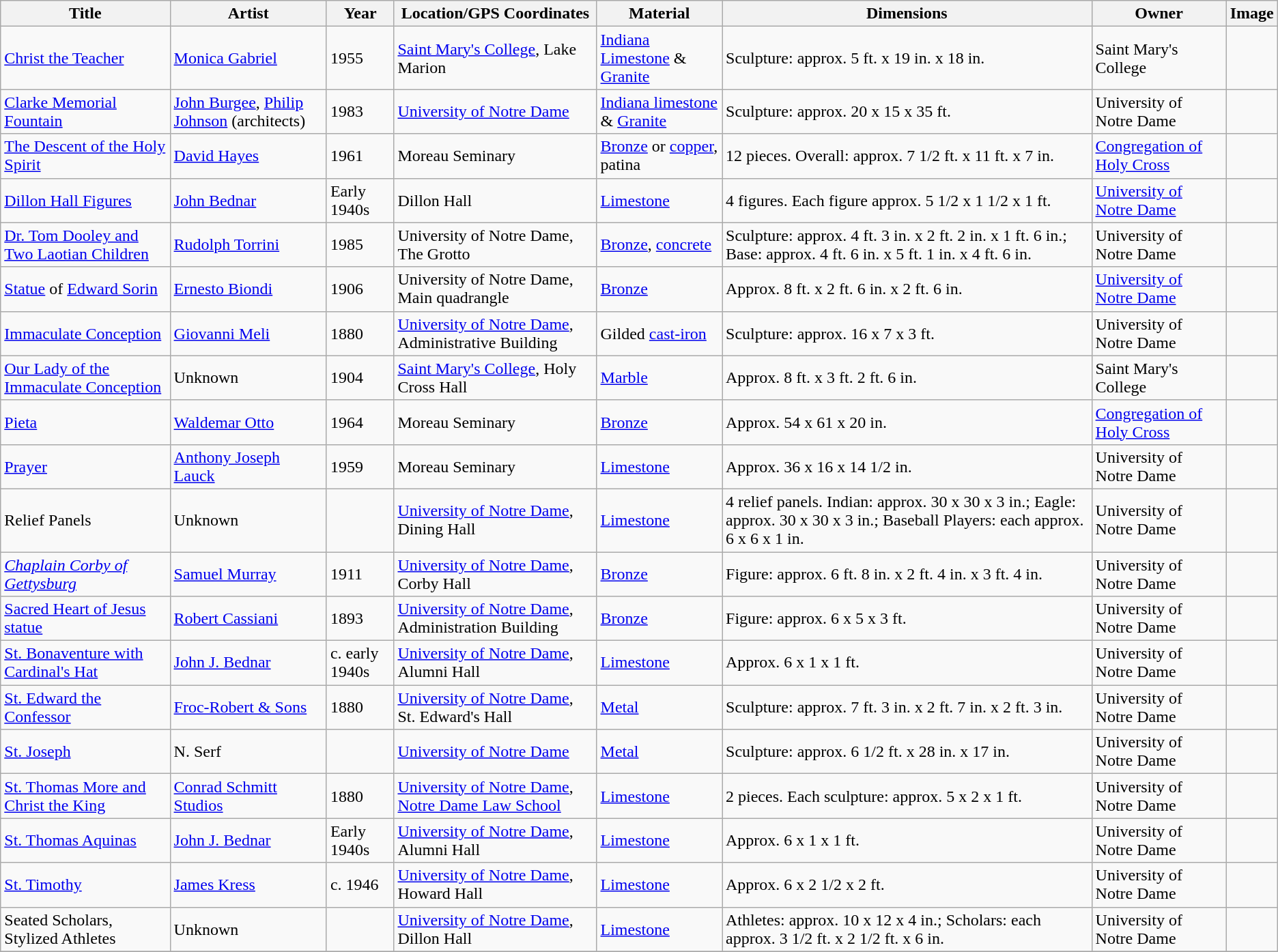<table class="wikitable sortable">
<tr>
<th>Title</th>
<th>Artist</th>
<th>Year</th>
<th>Location/GPS Coordinates</th>
<th>Material</th>
<th>Dimensions</th>
<th>Owner</th>
<th>Image</th>
</tr>
<tr>
<td><a href='#'>Christ the Teacher</a></td>
<td><a href='#'>Monica Gabriel</a></td>
<td>1955</td>
<td><a href='#'>Saint Mary's College</a>, Lake Marion</td>
<td><a href='#'>Indiana Limestone</a> & <a href='#'>Granite</a></td>
<td>Sculpture: approx. 5 ft. x 19 in. x 18 in.</td>
<td>Saint Mary's College</td>
<td></td>
</tr>
<tr>
<td><a href='#'>Clarke Memorial Fountain</a></td>
<td><a href='#'>John Burgee</a>, <a href='#'>Philip Johnson</a> (architects)</td>
<td>1983</td>
<td><a href='#'>University of Notre Dame</a></td>
<td><a href='#'>Indiana limestone</a> & <a href='#'>Granite</a></td>
<td>Sculpture: approx. 20 x 15 x 35 ft.</td>
<td>University of Notre Dame</td>
<td></td>
</tr>
<tr>
<td><a href='#'>The Descent of the Holy Spirit</a></td>
<td><a href='#'>David Hayes</a></td>
<td>1961</td>
<td>Moreau Seminary</td>
<td><a href='#'>Bronze</a> or <a href='#'>copper</a>, patina</td>
<td>12 pieces. Overall: approx. 7 1/2 ft. x 11 ft. x 7 in.</td>
<td><a href='#'>Congregation of Holy Cross</a></td>
<td></td>
</tr>
<tr>
<td><a href='#'>Dillon Hall Figures</a></td>
<td><a href='#'>John Bednar</a></td>
<td>Early 1940s</td>
<td>Dillon Hall</td>
<td><a href='#'>Limestone</a></td>
<td>4 figures. Each figure approx. 5 1/2 x 1 1/2 x 1 ft.</td>
<td><a href='#'>University of Notre Dame</a></td>
<td></td>
</tr>
<tr>
<td><a href='#'>Dr. Tom Dooley and Two Laotian Children</a></td>
<td><a href='#'>Rudolph Torrini</a></td>
<td>1985</td>
<td>University of Notre Dame, The Grotto</td>
<td><a href='#'>Bronze</a>, <a href='#'>concrete</a></td>
<td>Sculpture: approx. 4 ft. 3 in. x 2 ft. 2 in. x 1 ft. 6 in.; Base: approx. 4 ft. 6 in. x 5 ft. 1 in. x 4 ft. 6 in.</td>
<td>University of Notre Dame</td>
<td></td>
</tr>
<tr>
<td><a href='#'>Statue</a> of <a href='#'>Edward Sorin</a></td>
<td><a href='#'>Ernesto Biondi</a></td>
<td>1906</td>
<td>University of Notre Dame, Main quadrangle</td>
<td><a href='#'>Bronze</a></td>
<td>Approx. 8 ft. x 2 ft. 6 in. x 2 ft. 6 in.</td>
<td><a href='#'>University of Notre Dame</a></td>
<td></td>
</tr>
<tr>
<td><a href='#'>Immaculate Conception</a></td>
<td><a href='#'>Giovanni Meli</a></td>
<td>1880</td>
<td><a href='#'>University of Notre Dame</a>, Administrative Building</td>
<td>Gilded <a href='#'>cast-iron</a></td>
<td>Sculpture: approx. 16 x 7 x 3 ft.</td>
<td>University of Notre Dame</td>
<td></td>
</tr>
<tr>
<td><a href='#'>Our Lady of the Immaculate Conception</a></td>
<td>Unknown</td>
<td>1904</td>
<td><a href='#'>Saint Mary's College</a>, Holy Cross Hall</td>
<td><a href='#'>Marble</a></td>
<td>Approx. 8 ft. x 3 ft. 2 ft. 6 in.</td>
<td>Saint Mary's College</td>
<td></td>
</tr>
<tr>
<td><a href='#'>Pieta</a></td>
<td><a href='#'>Waldemar Otto</a></td>
<td>1964</td>
<td>Moreau Seminary</td>
<td><a href='#'>Bronze</a></td>
<td>Approx. 54 x 61 x 20 in.</td>
<td><a href='#'>Congregation of Holy Cross</a></td>
<td></td>
</tr>
<tr>
<td><a href='#'>Prayer</a></td>
<td><a href='#'>Anthony Joseph Lauck</a></td>
<td>1959</td>
<td>Moreau Seminary</td>
<td><a href='#'>Limestone</a></td>
<td>Approx. 36 x 16 x 14 1/2 in.</td>
<td>University of Notre Dame</td>
<td></td>
</tr>
<tr>
<td>Relief Panels</td>
<td>Unknown</td>
<td></td>
<td><a href='#'>University of Notre Dame</a>, Dining Hall</td>
<td><a href='#'>Limestone</a></td>
<td>4 relief panels. Indian: approx. 30 x 30 x 3 in.; Eagle: approx. 30 x 30 x 3 in.; Baseball Players: each approx. 6 x 6 x 1 in.</td>
<td>University of Notre Dame</td>
<td></td>
</tr>
<tr>
<td><em><a href='#'>Chaplain Corby of Gettysburg</a></em></td>
<td><a href='#'>Samuel Murray</a></td>
<td>1911</td>
<td><a href='#'>University of Notre Dame</a>, Corby Hall</td>
<td><a href='#'>Bronze</a></td>
<td>Figure: approx. 6 ft. 8 in. x 2 ft. 4 in. x 3 ft. 4 in.</td>
<td>University of Notre Dame</td>
<td></td>
</tr>
<tr>
<td><a href='#'>Sacred Heart of Jesus statue</a></td>
<td><a href='#'>Robert Cassiani</a></td>
<td>1893</td>
<td><a href='#'>University of Notre Dame</a>, Administration Building</td>
<td><a href='#'>Bronze</a></td>
<td>Figure: approx. 6 x 5 x 3 ft.</td>
<td>University of Notre Dame</td>
<td></td>
</tr>
<tr>
<td><a href='#'>St. Bonaventure with Cardinal's Hat</a></td>
<td><a href='#'>John J. Bednar</a></td>
<td>c. early 1940s</td>
<td><a href='#'>University of Notre Dame</a>, Alumni Hall</td>
<td><a href='#'>Limestone</a></td>
<td>Approx. 6 x 1 x 1 ft.</td>
<td>University of Notre Dame</td>
<td></td>
</tr>
<tr>
<td><a href='#'>St. Edward the Confessor</a></td>
<td><a href='#'>Froc-Robert & Sons</a></td>
<td>1880</td>
<td><a href='#'>University of Notre Dame</a>, St. Edward's Hall </td>
<td><a href='#'>Metal</a></td>
<td>Sculpture: approx. 7 ft. 3 in. x 2 ft. 7 in. x 2 ft. 3 in.</td>
<td>University of Notre Dame</td>
<td></td>
</tr>
<tr>
<td><a href='#'>St. Joseph</a></td>
<td>N. Serf</td>
<td></td>
<td><a href='#'>University of Notre Dame</a></td>
<td><a href='#'>Metal</a></td>
<td>Sculpture: approx. 6 1/2 ft. x 28 in. x 17 in.</td>
<td>University of Notre Dame</td>
<td></td>
</tr>
<tr>
<td><a href='#'>St. Thomas More and Christ the King</a></td>
<td><a href='#'>Conrad Schmitt Studios</a></td>
<td>1880</td>
<td><a href='#'>University of Notre Dame</a>, <a href='#'>Notre Dame Law School</a> </td>
<td><a href='#'>Limestone</a></td>
<td>2 pieces. Each sculpture: approx. 5 x 2 x 1 ft.</td>
<td>University of Notre Dame</td>
<td></td>
</tr>
<tr>
<td><a href='#'>St. Thomas Aquinas</a></td>
<td><a href='#'>John J. Bednar</a></td>
<td>Early 1940s</td>
<td><a href='#'>University of Notre Dame</a>, Alumni Hall</td>
<td><a href='#'>Limestone</a></td>
<td>Approx. 6 x 1 x 1 ft.</td>
<td>University of Notre Dame</td>
<td></td>
</tr>
<tr>
<td><a href='#'>St. Timothy</a></td>
<td><a href='#'>James Kress</a></td>
<td>c. 1946</td>
<td><a href='#'>University of Notre Dame</a>, Howard Hall</td>
<td><a href='#'>Limestone</a></td>
<td>Approx. 6 x 2 1/2 x 2 ft.</td>
<td>University of Notre Dame</td>
<td></td>
</tr>
<tr>
<td>Seated Scholars, Stylized Athletes</td>
<td>Unknown</td>
<td></td>
<td><a href='#'>University of Notre Dame</a>, Dillon Hall</td>
<td><a href='#'>Limestone</a></td>
<td>Athletes: approx. 10 x 12 x 4 in.; Scholars: each approx. 3 1/2 ft. x 2 1/2 ft. x 6 in.</td>
<td>University of Notre Dame</td>
<td></td>
</tr>
<tr>
</tr>
</table>
